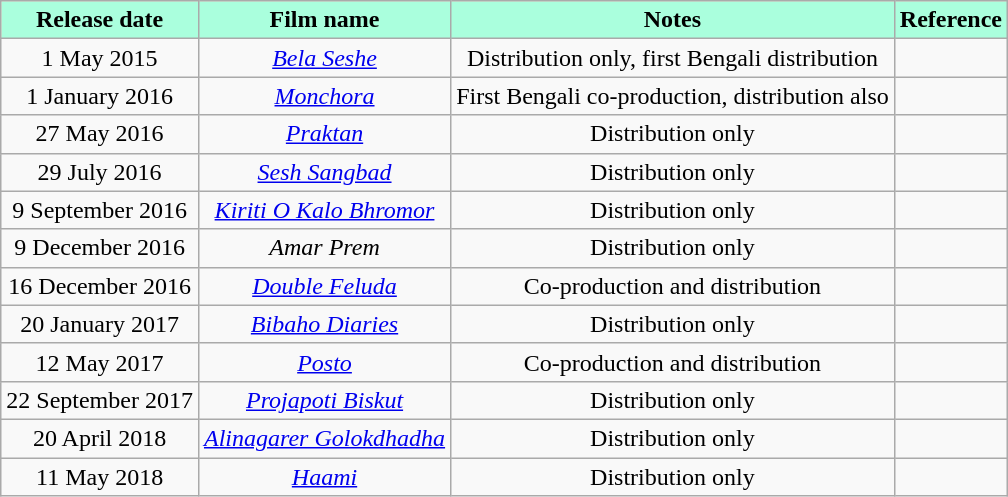<table class="wikitable plainrowheaders sortable" style="text-align: center;">
<tr style="background:#ffc; text-align:center;">
<th style="background:#afd"><strong>Release date</strong></th>
<th style="background:#afd"><strong>Film name</strong></th>
<th style="background:#afd"><strong>Notes</strong></th>
<th style="background:#afd"><strong>Reference</strong></th>
</tr>
<tr>
<td>1 May 2015</td>
<td><em><a href='#'>Bela Seshe</a></em></td>
<td>Distribution only, first Bengali distribution</td>
<td></td>
</tr>
<tr>
<td>1 January 2016</td>
<td><em><a href='#'>Monchora</a></em></td>
<td>First Bengali co-production, distribution also</td>
<td></td>
</tr>
<tr>
<td>27 May 2016</td>
<td><em><a href='#'>Praktan</a></em></td>
<td>Distribution only</td>
<td></td>
</tr>
<tr>
<td>29 July 2016</td>
<td><em><a href='#'>Sesh Sangbad</a></em></td>
<td>Distribution only</td>
<td></td>
</tr>
<tr>
<td>9 September 2016</td>
<td><em><a href='#'>Kiriti O Kalo Bhromor</a></em></td>
<td>Distribution only</td>
<td></td>
</tr>
<tr>
<td>9 December 2016</td>
<td><em>Amar Prem</em></td>
<td>Distribution only</td>
<td></td>
</tr>
<tr>
<td>16 December 2016</td>
<td><em><a href='#'>Double Feluda</a></em></td>
<td>Co-production and distribution</td>
<td></td>
</tr>
<tr>
<td>20 January 2017</td>
<td><em><a href='#'>Bibaho Diaries</a></em></td>
<td>Distribution only</td>
<td></td>
</tr>
<tr>
<td>12 May 2017</td>
<td><a href='#'><em>Posto</em></a></td>
<td>Co-production and distribution</td>
<td></td>
</tr>
<tr>
<td>22 September 2017</td>
<td><em><a href='#'>Projapoti Biskut</a></em></td>
<td>Distribution only</td>
<td></td>
</tr>
<tr>
<td>20 April 2018</td>
<td><em><a href='#'>Alinagarer Golokdhadha</a></em></td>
<td>Distribution only</td>
<td></td>
</tr>
<tr>
<td>11 May 2018</td>
<td><em><a href='#'>Haami</a></em></td>
<td>Distribution only</td>
<td></td>
</tr>
</table>
